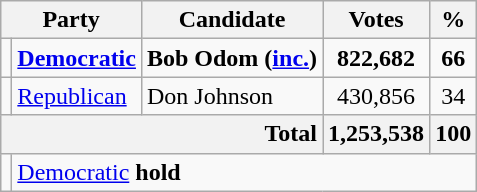<table class=wikitable>
<tr>
<th colspan=2>Party</th>
<th>Candidate</th>
<th>Votes</th>
<th>%</th>
</tr>
<tr>
<td></td>
<td><strong><a href='#'>Democratic</a></strong></td>
<td><strong>Bob Odom (<a href='#'>inc.</a>)</strong></td>
<td align=center><strong>822,682</strong></td>
<td align=center><strong>66</strong></td>
</tr>
<tr>
<td></td>
<td><a href='#'>Republican</a></td>
<td>Don Johnson</td>
<td align=center>430,856</td>
<td align=center>34</td>
</tr>
<tr>
<th colspan=3; style="text-align:right;">Total</th>
<th align=center>1,253,538</th>
<th align=center>100</th>
</tr>
<tr>
<td></td>
<td colspan=6; style="text-align:left;"><a href='#'>Democratic</a> <strong>hold</strong></td>
</tr>
</table>
